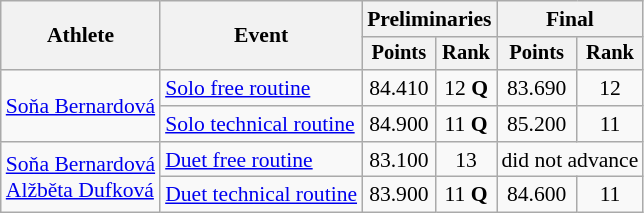<table class=wikitable style="font-size:90%">
<tr>
<th rowspan="2">Athlete</th>
<th rowspan="2">Event</th>
<th colspan="2">Preliminaries</th>
<th colspan="2">Final</th>
</tr>
<tr style="font-size:95%">
<th>Points</th>
<th>Rank</th>
<th>Points</th>
<th>Rank</th>
</tr>
<tr align=center>
<td align=left rowspan=2><a href='#'>Soňa Bernardová</a></td>
<td align=left><a href='#'>Solo free routine</a></td>
<td>84.410</td>
<td>12 <strong>Q</strong></td>
<td>83.690</td>
<td>12</td>
</tr>
<tr align=center>
<td align=left><a href='#'>Solo technical routine</a></td>
<td>84.900</td>
<td>11 <strong>Q</strong></td>
<td>85.200</td>
<td>11</td>
</tr>
<tr align=center>
<td align=left rowspan=2><a href='#'>Soňa Bernardová</a><br><a href='#'>Alžběta Dufková</a></td>
<td align=left><a href='#'>Duet free routine</a></td>
<td>83.100</td>
<td>13</td>
<td colspan=2>did not advance</td>
</tr>
<tr align=center>
<td align=left><a href='#'>Duet technical routine</a></td>
<td>83.900</td>
<td>11 <strong>Q</strong></td>
<td>84.600</td>
<td>11</td>
</tr>
</table>
